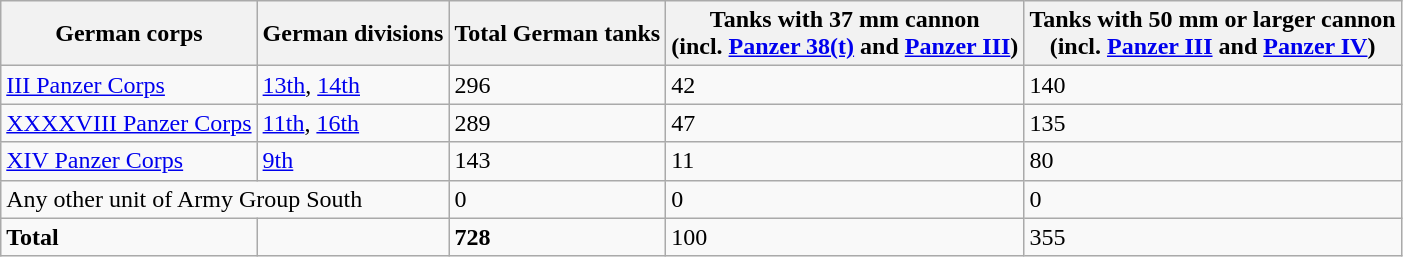<table class="wikitable">
<tr>
<th>German corps</th>
<th>German divisions</th>
<th>Total German tanks</th>
<th>Tanks with 37 mm cannon<br>(incl. <a href='#'>Panzer 38(t)</a> and <a href='#'>Panzer III</a>)</th>
<th>Tanks with 50 mm or larger cannon<br>(incl. <a href='#'>Panzer III</a> and <a href='#'>Panzer IV</a>)</th>
</tr>
<tr>
<td><a href='#'>III Panzer Corps</a></td>
<td><a href='#'>13th</a>, <a href='#'>14th</a></td>
<td>296</td>
<td>42</td>
<td>140</td>
</tr>
<tr>
<td><a href='#'>XXXXVIII Panzer Corps</a></td>
<td><a href='#'>11th</a>, <a href='#'>16th</a></td>
<td>289</td>
<td>47</td>
<td>135</td>
</tr>
<tr>
<td><a href='#'>XIV Panzer Corps</a></td>
<td><a href='#'>9th</a></td>
<td>143</td>
<td>11</td>
<td>80</td>
</tr>
<tr>
<td colspan=2>Any other unit of Army Group South</td>
<td>0</td>
<td>0</td>
<td>0</td>
</tr>
<tr>
<td><strong>Total</strong></td>
<td> </td>
<td><strong>728</strong></td>
<td>100</td>
<td>355</td>
</tr>
</table>
